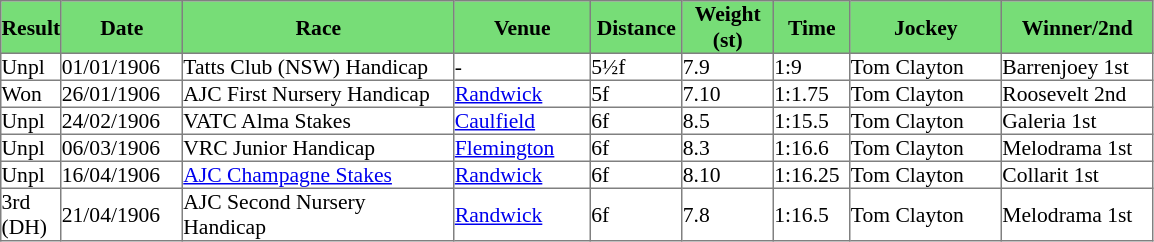<table class = "sortable" | border="1" cellpadding="0" style="border-collapse: collapse; font-size:90%">
<tr bgcolor="#77dd77" align="center">
<td width="36px"><strong>Result</strong></td>
<td width="80px"><strong>Date</strong></td>
<td width="180px"><strong>Race</strong></td>
<td width="90px"><strong>Venue</strong></td>
<td width="60px"><strong>Distance</strong></td>
<td width="60px"><strong>Weight (st)</strong></td>
<td width="50px"><strong>Time</strong></td>
<td width="100px"><strong>Jockey</strong></td>
<td width="100px"><strong>Winner/2nd</strong></td>
</tr>
<tr>
<td>Unpl</td>
<td>01/01/1906</td>
<td>Tatts Club (NSW) Handicap</td>
<td>-</td>
<td>5½f</td>
<td>7.9</td>
<td>1:9</td>
<td>Tom Clayton</td>
<td>Barrenjoey 1st</td>
</tr>
<tr>
<td>Won</td>
<td>26/01/1906</td>
<td>AJC First Nursery Handicap</td>
<td><a href='#'>Randwick</a></td>
<td>5f</td>
<td>7.10</td>
<td>1:1.75</td>
<td>Tom Clayton</td>
<td>Roosevelt 2nd</td>
</tr>
<tr>
<td>Unpl</td>
<td>24/02/1906</td>
<td>VATC Alma Stakes</td>
<td><a href='#'>Caulfield</a></td>
<td>6f</td>
<td>8.5</td>
<td>1:15.5</td>
<td>Tom Clayton</td>
<td>Galeria 1st</td>
</tr>
<tr>
<td>Unpl</td>
<td>06/03/1906</td>
<td>VRC Junior Handicap</td>
<td><a href='#'>Flemington</a></td>
<td>6f</td>
<td>8.3</td>
<td>1:16.6</td>
<td>Tom Clayton</td>
<td>Melodrama 1st</td>
</tr>
<tr>
<td>Unpl</td>
<td>16/04/1906</td>
<td><a href='#'>AJC Champagne Stakes</a></td>
<td><a href='#'>Randwick</a></td>
<td>6f</td>
<td>8.10</td>
<td>1:16.25</td>
<td>Tom Clayton</td>
<td>Collarit 1st</td>
</tr>
<tr>
<td>3rd (DH)</td>
<td>21/04/1906</td>
<td>AJC Second Nursery Handicap</td>
<td><a href='#'>Randwick</a></td>
<td>6f</td>
<td>7.8</td>
<td>1:16.5</td>
<td>Tom Clayton</td>
<td>Melodrama 1st</td>
</tr>
</table>
